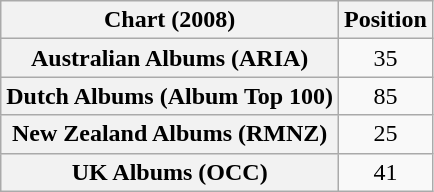<table class="wikitable sortable plainrowheaders">
<tr>
<th scope="col">Chart (2008)</th>
<th scope="col">Position</th>
</tr>
<tr>
<th scope="row">Australian Albums (ARIA)</th>
<td style="text-align:center;">35</td>
</tr>
<tr>
<th scope="row">Dutch Albums (Album Top 100)</th>
<td style="text-align:center;">85</td>
</tr>
<tr>
<th scope="row">New Zealand Albums (RMNZ)</th>
<td style="text-align:center;">25</td>
</tr>
<tr>
<th scope="row">UK Albums (OCC)</th>
<td style="text-align:center;">41</td>
</tr>
</table>
